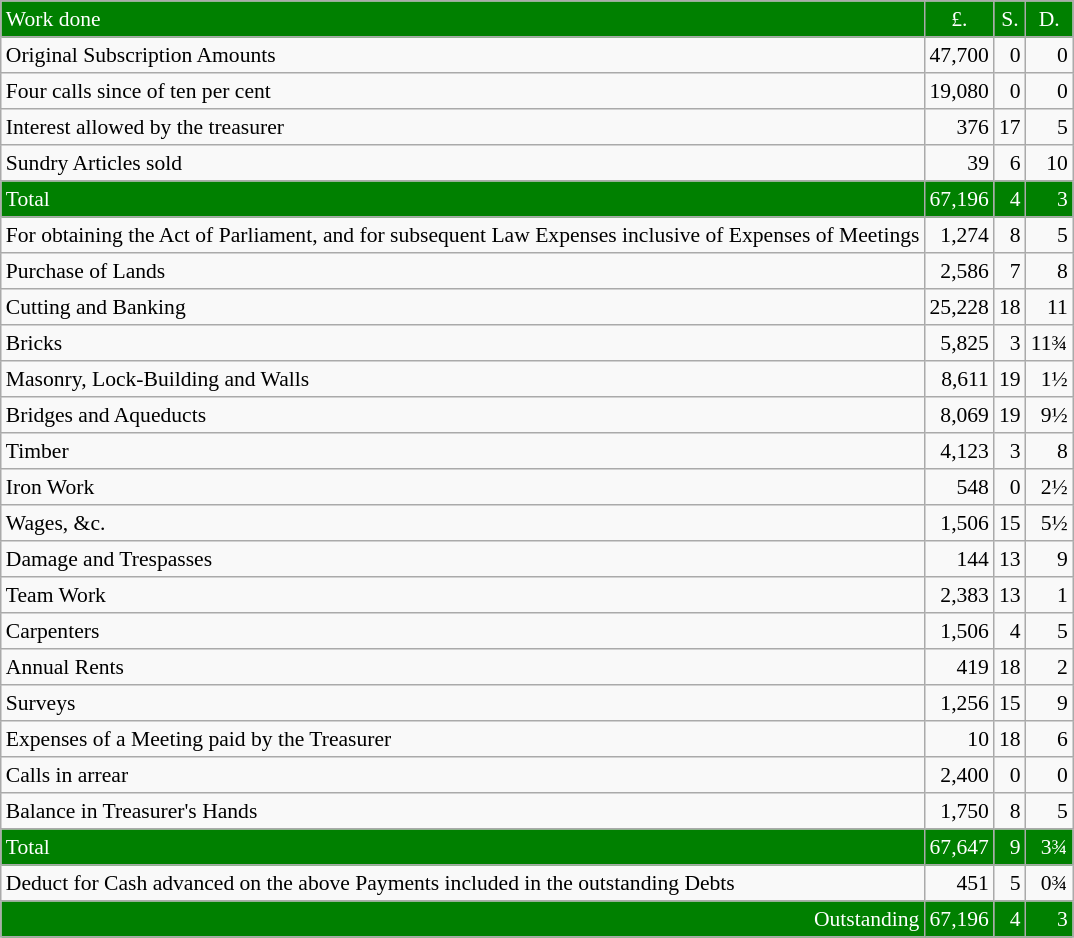<table class="wikitable" style="font-size:90%; border:0; line-height:120%;">
<tr style="background:green;">
<td style="color:white">Work done</td>
<td style="color:white; text-align:center;">£.</td>
<td style="color:white; text-align:center;">S.</td>
<td style="color:white; text-align:center;">D.</td>
</tr>
<tr>
<td>Original Subscription Amounts</td>
<td style="text-align:right;">47,700</td>
<td style="text-align:right;">0</td>
<td style="text-align:right;">0</td>
</tr>
<tr>
<td>Four calls since of ten per cent</td>
<td style="text-align:right;">19,080</td>
<td style="text-align:right;">0</td>
<td style="text-align:right;">0</td>
</tr>
<tr>
<td>Interest allowed by the treasurer</td>
<td style="text-align:right;">376</td>
<td style="text-align:right;">17</td>
<td style="text-align:right;">5</td>
</tr>
<tr>
<td>Sundry Articles sold</td>
<td style="text-align:right;">39</td>
<td style="text-align:right;">6</td>
<td style="text-align:right;">10</td>
</tr>
<tr style="background:green;">
<td style="color:white">Total</td>
<td style="color:white; text-align:right;">67,196</td>
<td style="color:white; text-align:right;">4</td>
<td style="color:white; text-align:right;">3</td>
</tr>
<tr>
<td>For obtaining the Act of Parliament, and for subsequent Law Expenses inclusive of Expenses of Meetings</td>
<td style="text-align:right;">1,274</td>
<td style="text-align:right;">8</td>
<td style="text-align:right;">5</td>
</tr>
<tr>
<td>Purchase of Lands</td>
<td style="text-align:right;">2,586</td>
<td style="text-align:right;">7</td>
<td style="text-align:right;">8</td>
</tr>
<tr>
<td>Cutting and Banking</td>
<td style="text-align:right;">25,228</td>
<td style="text-align:right;">18</td>
<td style="text-align:right;">11</td>
</tr>
<tr>
<td>Bricks</td>
<td style="text-align:right;">5,825</td>
<td style="text-align:right;">3</td>
<td style="text-align:right;">11¾</td>
</tr>
<tr>
<td>Masonry, Lock-Building and Walls</td>
<td style="text-align:right;">8,611</td>
<td style="text-align:right;">19</td>
<td style="text-align:right;">1½</td>
</tr>
<tr>
<td>Bridges and Aqueducts</td>
<td style="text-align:right;">8,069</td>
<td style="text-align:right;">19</td>
<td style="text-align:right;">9½</td>
</tr>
<tr>
<td>Timber</td>
<td style="text-align:right;">4,123</td>
<td style="text-align:right;">3</td>
<td style="text-align:right;">8</td>
</tr>
<tr>
<td>Iron Work</td>
<td style="text-align:right;">548</td>
<td style="text-align:right;">0</td>
<td style="text-align:right;">2½</td>
</tr>
<tr>
<td>Wages, &c.</td>
<td style="text-align:right;">1,506</td>
<td style="text-align:right;">15</td>
<td style="text-align:right;">5½</td>
</tr>
<tr>
<td>Damage and Trespasses</td>
<td style="text-align:right;">144</td>
<td style="text-align:right;">13</td>
<td style="text-align:right;">9</td>
</tr>
<tr>
<td>Team Work</td>
<td style="text-align:right;">2,383</td>
<td style="text-align:right;">13</td>
<td style="text-align:right;">1</td>
</tr>
<tr>
<td>Carpenters</td>
<td style="text-align:right;">1,506</td>
<td style="text-align:right;">4</td>
<td style="text-align:right;">5</td>
</tr>
<tr>
<td>Annual Rents</td>
<td style="text-align:right;">419</td>
<td style="text-align:right;">18</td>
<td style="text-align:right;">2</td>
</tr>
<tr>
<td>Surveys</td>
<td style="text-align:right;">1,256</td>
<td style="text-align:right;">15</td>
<td style="text-align:right;">9</td>
</tr>
<tr>
<td>Expenses of a Meeting paid by the Treasurer</td>
<td style="text-align:right;">10</td>
<td style="text-align:right;">18</td>
<td style="text-align:right;">6</td>
</tr>
<tr>
<td>Calls in arrear</td>
<td style="text-align:right;">2,400</td>
<td style="text-align:right;">0</td>
<td style="text-align:right;">0</td>
</tr>
<tr>
<td>Balance in Treasurer's Hands</td>
<td style="text-align:right;">1,750</td>
<td style="text-align:right;">8</td>
<td style="text-align:right;">5</td>
</tr>
<tr style="background:green;">
<td style="color:white">Total</td>
<td style="color:white; text-align:right;">67,647</td>
<td style="color:white; text-align:right;">9</td>
<td style="color:white; text-align:right;">3¾</td>
</tr>
<tr>
<td>Deduct for Cash advanced on the above Payments included in the outstanding Debts</td>
<td style="text-align:right;">451</td>
<td style="text-align:right;">5</td>
<td style="text-align:right;">0¾</td>
</tr>
<tr style="color:white; text-align:right; background:green;">
<td>Outstanding</td>
<td>67,196</td>
<td>4</td>
<td>3</td>
</tr>
</table>
